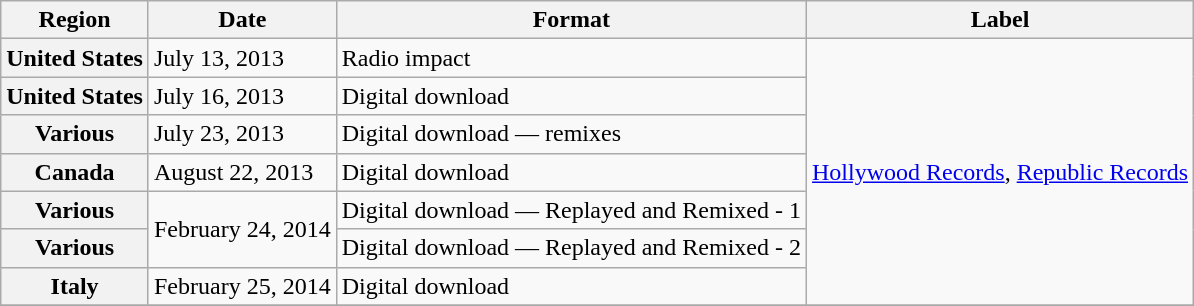<table class="wikitable plainrowheaders">
<tr>
<th scope="col">Region</th>
<th scope="col">Date</th>
<th scope="col">Format</th>
<th scope="col">Label</th>
</tr>
<tr>
<th scope="row">United States</th>
<td>July 13, 2013</td>
<td>Radio impact</td>
<td rowspan="7"><a href='#'>Hollywood Records</a>, <a href='#'>Republic Records</a></td>
</tr>
<tr>
<th scope="row">United States</th>
<td>July 16, 2013</td>
<td>Digital download</td>
</tr>
<tr>
<th scope="row">Various</th>
<td>July 23, 2013</td>
<td>Digital download — remixes</td>
</tr>
<tr>
<th scope="row">Canada</th>
<td>August 22, 2013</td>
<td>Digital download</td>
</tr>
<tr>
<th scope="row">Various</th>
<td rowspan="2">February 24, 2014</td>
<td>Digital download — Replayed and Remixed - 1</td>
</tr>
<tr>
<th scope="row">Various</th>
<td>Digital download — Replayed and Remixed - 2</td>
</tr>
<tr>
<th scope="row">Italy</th>
<td>February 25, 2014</td>
<td>Digital download</td>
</tr>
<tr>
</tr>
</table>
